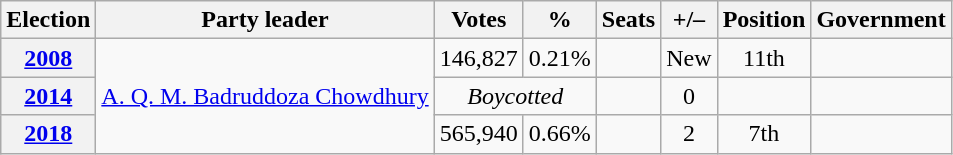<table class=wikitable style=text-align:center>
<tr>
<th><strong>Election</strong></th>
<th>Party leader</th>
<th><strong>Votes</strong></th>
<th><strong>%</strong></th>
<th><strong>Seats</strong></th>
<th>+/–</th>
<th><strong>Position</strong></th>
<th>Government</th>
</tr>
<tr>
<th><a href='#'>2008</a></th>
<td rowspan="3"><a href='#'>A. Q. M. Badruddoza Chowdhury</a></td>
<td>146,827</td>
<td>0.21%</td>
<td></td>
<td>New</td>
<td> 11th</td>
<td></td>
</tr>
<tr>
<th><a href='#'>2014</a></th>
<td colspan=2><em>Boycotted</em></td>
<td></td>
<td> 0</td>
<td></td>
<td></td>
</tr>
<tr>
<th><a href='#'>2018</a></th>
<td>565,940</td>
<td>0.66%</td>
<td></td>
<td> 2</td>
<td> 7th</td>
<td></td>
</tr>
</table>
